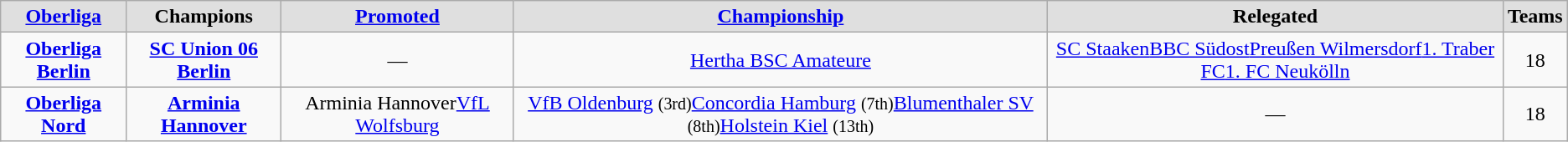<table class="wikitable">
<tr align="center" style="background:#dfdfdf">
<td><strong><a href='#'>Oberliga</a></strong></td>
<td><strong>Champions</strong></td>
<td><strong><a href='#'>Promoted</a></strong></td>
<td><strong><a href='#'>Championship</a></strong></td>
<td><strong>Relegated</strong></td>
<td><strong>Teams</strong></td>
</tr>
<tr align="center">
<td><strong><a href='#'>Oberliga Berlin</a></strong></td>
<td><strong><a href='#'>SC Union 06 Berlin</a></strong></td>
<td>—</td>
<td><a href='#'>Hertha BSC Amateure</a></td>
<td><a href='#'>SC Staaken</a><a href='#'>BBC Südost</a><a href='#'>Preußen Wilmersdorf</a><a href='#'>1. Traber FC</a><a href='#'>1. FC Neukölln</a></td>
<td>18</td>
</tr>
<tr align="center">
<td><strong><a href='#'>Oberliga Nord</a></strong></td>
<td><strong><a href='#'>Arminia Hannover</a></strong></td>
<td>Arminia Hannover<a href='#'>VfL Wolfsburg</a></td>
<td><a href='#'>VfB Oldenburg</a> <small>(3rd)</small><a href='#'>Concordia Hamburg</a> <small>(7th)</small><a href='#'>Blumenthaler SV</a> <small>(8th)</small><a href='#'>Holstein Kiel</a> <small>(13th)</small></td>
<td>—</td>
<td>18</td>
</tr>
</table>
